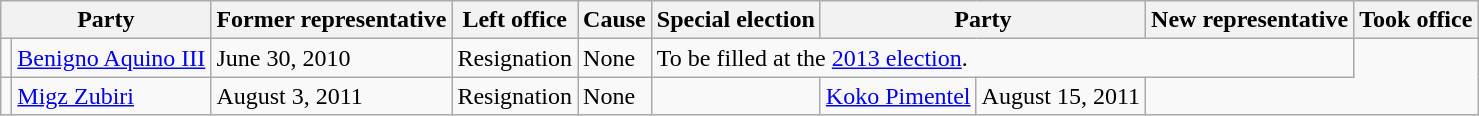<table class=wikitable>
<tr>
<th colspan=2>Party</th>
<th>Former representative</th>
<th>Left office</th>
<th>Cause</th>
<th>Special election</th>
<th colspan=2>Party</th>
<th>New representative</th>
<th>Took office</th>
</tr>
<tr>
<td></td>
<td><a href='#'>Benigno Aquino III</a></td>
<td>June 30, 2010</td>
<td>Resignation</td>
<td>None</td>
<td colspan=4>To be filled at the <a href='#'>2013 election</a>.</td>
</tr>
<tr>
<td></td>
<td><a href='#'>Migz Zubiri</a></td>
<td>August 3, 2011</td>
<td>Resignation</td>
<td>None</td>
<td></td>
<td><a href='#'>Koko Pimentel</a></td>
<td>August 15, 2011</td>
</tr>
</table>
